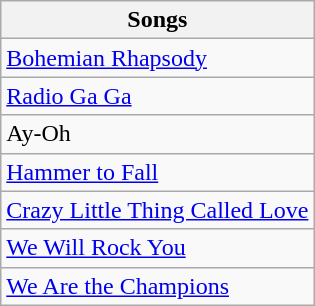<table class="wikitable">
<tr>
<th>Songs</th>
</tr>
<tr>
<td><a href='#'>Bohemian Rhapsody</a></td>
</tr>
<tr>
<td><a href='#'>Radio Ga Ga</a></td>
</tr>
<tr>
<td>Ay-Oh</td>
</tr>
<tr>
<td><a href='#'>Hammer to Fall</a></td>
</tr>
<tr>
<td><a href='#'>Crazy Little Thing Called Love</a></td>
</tr>
<tr>
<td><a href='#'>We Will Rock You</a></td>
</tr>
<tr>
<td><a href='#'>We Are the Champions</a></td>
</tr>
</table>
